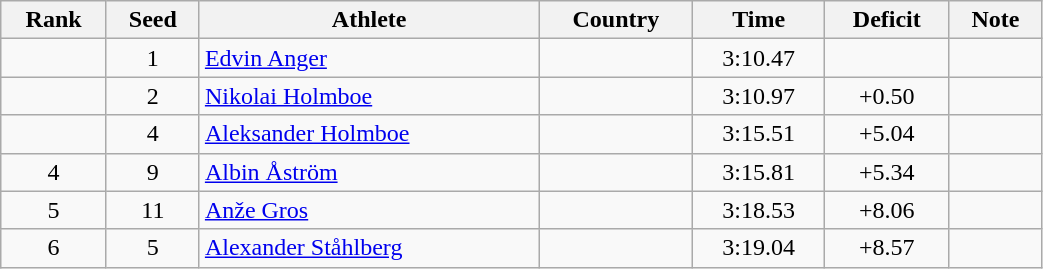<table class="wikitable sortable" style="text-align:center" width=55%>
<tr>
<th>Rank</th>
<th>Seed</th>
<th>Athlete</th>
<th>Country</th>
<th>Time</th>
<th>Deficit</th>
<th>Note</th>
</tr>
<tr>
<td></td>
<td>1</td>
<td align=left><a href='#'>Edvin Anger</a></td>
<td align=left></td>
<td>3:10.47</td>
<td></td>
<td></td>
</tr>
<tr>
<td></td>
<td>2</td>
<td align=left><a href='#'>Nikolai Holmboe</a></td>
<td align=left></td>
<td>3:10.97</td>
<td>+0.50</td>
<td></td>
</tr>
<tr>
<td></td>
<td>4</td>
<td align=left><a href='#'>Aleksander Holmboe</a></td>
<td align=left></td>
<td>3:15.51</td>
<td>+5.04</td>
<td></td>
</tr>
<tr>
<td>4</td>
<td>9</td>
<td align=left><a href='#'>Albin Åström</a></td>
<td align=left></td>
<td>3:15.81</td>
<td>+5.34</td>
<td></td>
</tr>
<tr>
<td>5</td>
<td>11</td>
<td align=left><a href='#'>Anže Gros</a></td>
<td align=left></td>
<td>3:18.53</td>
<td>+8.06</td>
<td></td>
</tr>
<tr>
<td>6</td>
<td>5</td>
<td align=left><a href='#'>Alexander Ståhlberg</a></td>
<td align=left></td>
<td>3:19.04</td>
<td>+8.57</td>
<td></td>
</tr>
</table>
